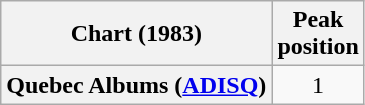<table class="wikitable plainrowheaders" style="text-align:center">
<tr>
<th scope="col">Chart (1983)</th>
<th scope="col">Peak<br>position</th>
</tr>
<tr>
<th scope="row">Quebec Albums (<a href='#'>ADISQ</a>)</th>
<td>1</td>
</tr>
</table>
